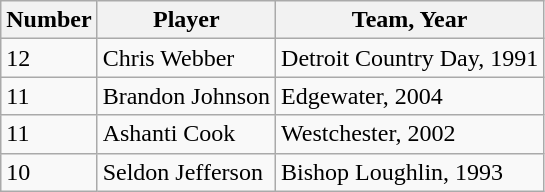<table class="wikitable">
<tr>
<th>Number</th>
<th>Player</th>
<th>Team, Year</th>
</tr>
<tr>
<td>12</td>
<td>Chris Webber</td>
<td>Detroit Country Day, 1991</td>
</tr>
<tr>
<td>11</td>
<td>Brandon Johnson</td>
<td>Edgewater, 2004</td>
</tr>
<tr>
<td>11</td>
<td>Ashanti Cook</td>
<td>Westchester, 2002</td>
</tr>
<tr>
<td>10</td>
<td>Seldon Jefferson</td>
<td>Bishop Loughlin, 1993</td>
</tr>
</table>
